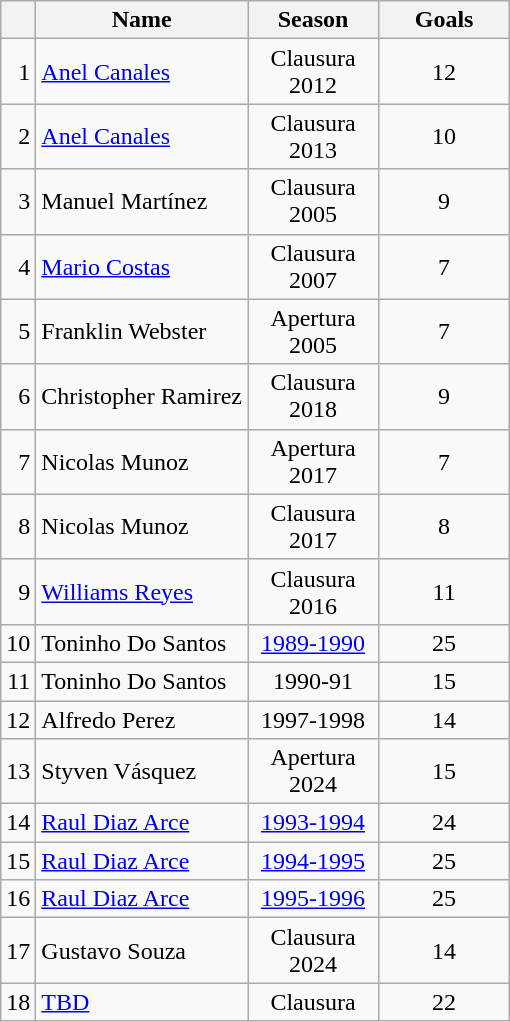<table class="wikitable" style="text-align: center;">
<tr>
<th></th>
<th>Name</th>
<th style="width: 5em;">Season</th>
<th style="width: 5em;">Goals</th>
</tr>
<tr>
<td style="text-align:right;">1</td>
<td style="text-align:left;"> <a href='#'>Anel Canales</a></td>
<td>Clausura 2012</td>
<td>12 </td>
</tr>
<tr>
<td style="text-align:right;">2</td>
<td style="text-align:left;"> <a href='#'>Anel Canales</a></td>
<td>Clausura 2013</td>
<td>10 </td>
</tr>
<tr>
<td style="text-align:right;">3</td>
<td style="text-align:left;"> Manuel Martínez</td>
<td>Clausura 2005</td>
<td>9  </td>
</tr>
<tr>
<td style="text-align:right;">4</td>
<td style="text-align:left;">  <a href='#'>Mario Costas</a></td>
<td>Clausura 2007</td>
<td>7 </td>
</tr>
<tr>
<td style="text-align:right;">5</td>
<td style="text-align:left;"> Franklin Webster</td>
<td>Apertura 2005</td>
<td>7 </td>
</tr>
<tr>
<td style="text-align:right;">6</td>
<td style="text-align:left;"> Christopher Ramirez</td>
<td>Clausura 2018</td>
<td>9</td>
</tr>
<tr>
<td style="text-align:right;">7</td>
<td style="text-align:left;"> Nicolas Munoz</td>
<td>Apertura 2017</td>
<td>7</td>
</tr>
<tr>
<td style="text-align:right;">8</td>
<td style="text-align:left;"> Nicolas Munoz</td>
<td>Clausura 2017</td>
<td>8</td>
</tr>
<tr>
<td style="text-align:right;">9</td>
<td style="text-align:left;">  <a href='#'>Williams Reyes</a></td>
<td>Clausura 2016</td>
<td>11</td>
</tr>
<tr>
<td style="text-align:right;">10</td>
<td style="text-align:left;"> Toninho Do Santos</td>
<td><a href='#'>1989-1990</a></td>
<td>25</td>
</tr>
<tr>
<td style="text-align:right;">11</td>
<td style="text-align:left;"> Toninho Do Santos</td>
<td>1990-91</td>
<td>15</td>
</tr>
<tr>
<td style="text-align:right;">12</td>
<td style="text-align:left;"> Alfredo Perez</td>
<td>1997-1998</td>
<td>14</td>
</tr>
<tr>
<td style="text-align:right;">13</td>
<td style="text-align:left;"> Styven Vásquez</td>
<td>Apertura 2024</td>
<td>15</td>
</tr>
<tr>
<td style="text-align:right;">14</td>
<td style="text-align:left;"> <a href='#'>Raul Diaz Arce</a></td>
<td><a href='#'>1993-1994</a></td>
<td>24</td>
</tr>
<tr>
<td style="text-align:right;">15</td>
<td style="text-align:left;"> <a href='#'>Raul Diaz Arce</a></td>
<td><a href='#'>1994-1995</a></td>
<td>25</td>
</tr>
<tr ->
<td style="text-align:right;">16</td>
<td style="text-align:left;"> <a href='#'>Raul Diaz Arce</a></td>
<td><a href='#'>1995-1996</a></td>
<td>25</td>
</tr>
<tr>
<td style="text-align:right;">17</td>
<td style="text-align:left;"> Gustavo Souza</td>
<td>Clausura 2024</td>
<td>14</td>
</tr>
<tr>
<td style="text-align:right;">18</td>
<td style="text-align:left;"><a href='#'>TBD</a></td>
<td>Clausura</td>
<td>22</td>
</tr>
</table>
